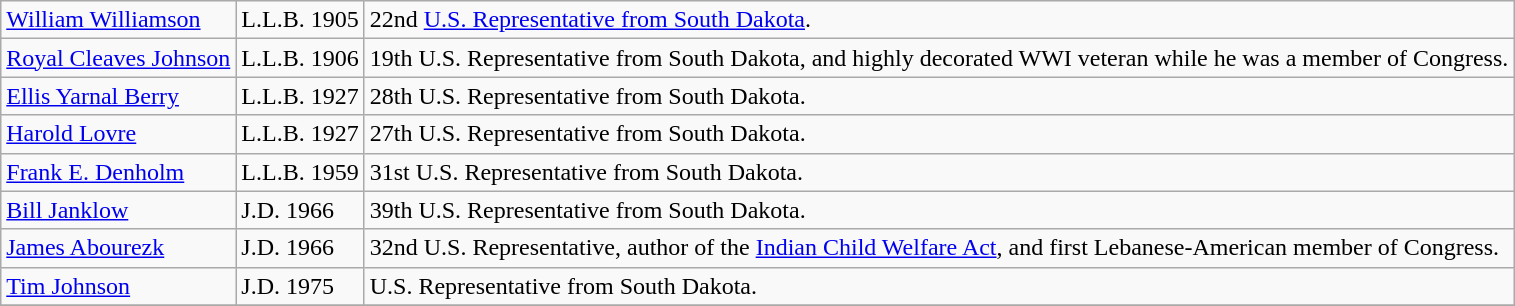<table class="wikitable">
<tr>
<td><a href='#'>William Williamson</a></td>
<td>L.L.B. 1905</td>
<td>22nd <a href='#'>U.S. Representative from South Dakota</a>.</td>
</tr>
<tr>
<td><a href='#'>Royal Cleaves Johnson</a></td>
<td>L.L.B. 1906</td>
<td>19th U.S. Representative from South Dakota, and highly decorated WWI veteran while he was a member of Congress.</td>
</tr>
<tr>
<td><a href='#'>Ellis Yarnal Berry</a></td>
<td>L.L.B. 1927</td>
<td>28th U.S. Representative from South Dakota.</td>
</tr>
<tr>
<td><a href='#'>Harold Lovre</a></td>
<td>L.L.B. 1927</td>
<td>27th U.S. Representative from South Dakota.</td>
</tr>
<tr>
<td><a href='#'>Frank E. Denholm</a></td>
<td>L.L.B. 1959</td>
<td>31st U.S. Representative from South Dakota.</td>
</tr>
<tr>
<td><a href='#'>Bill Janklow</a></td>
<td>J.D. 1966</td>
<td>39th U.S. Representative from South Dakota.</td>
</tr>
<tr>
<td><a href='#'>James Abourezk</a></td>
<td>J.D. 1966</td>
<td>32nd U.S. Representative, author of the <a href='#'>Indian Child Welfare Act</a>, and first Lebanese-American member of Congress.</td>
</tr>
<tr>
<td><a href='#'>Tim Johnson</a></td>
<td>J.D. 1975</td>
<td>U.S. Representative from South Dakota.</td>
</tr>
<tr>
</tr>
</table>
